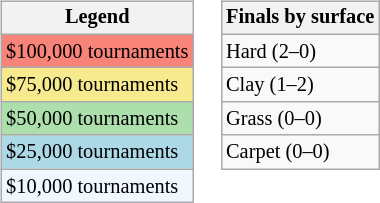<table>
<tr valign=top>
<td><br><table class=wikitable style="font-size:85%">
<tr>
<th>Legend</th>
</tr>
<tr style="background:#f88379;">
<td>$100,000 tournaments</td>
</tr>
<tr style="background:#f7e98e;">
<td>$75,000 tournaments</td>
</tr>
<tr style="background:#addfad;">
<td>$50,000 tournaments</td>
</tr>
<tr style="background:lightblue;">
<td>$25,000 tournaments</td>
</tr>
<tr style="background:#f0f8ff;">
<td>$10,000 tournaments</td>
</tr>
</table>
</td>
<td><br><table class=wikitable style="font-size:85%">
<tr>
<th>Finals by surface</th>
</tr>
<tr>
<td>Hard (2–0)</td>
</tr>
<tr>
<td>Clay (1–2)</td>
</tr>
<tr>
<td>Grass (0–0)</td>
</tr>
<tr>
<td>Carpet (0–0)</td>
</tr>
</table>
</td>
</tr>
</table>
